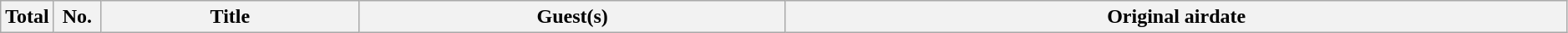<table class="wikitable plainrowheaders" style="width:99%;">
<tr>
<th style="width:30px;">Total</th>
<th style="width:30px;">No.</th>
<th>Title</th>
<th>Guest(s)</th>
<th>Original airdate<br>







</th>
</tr>
</table>
